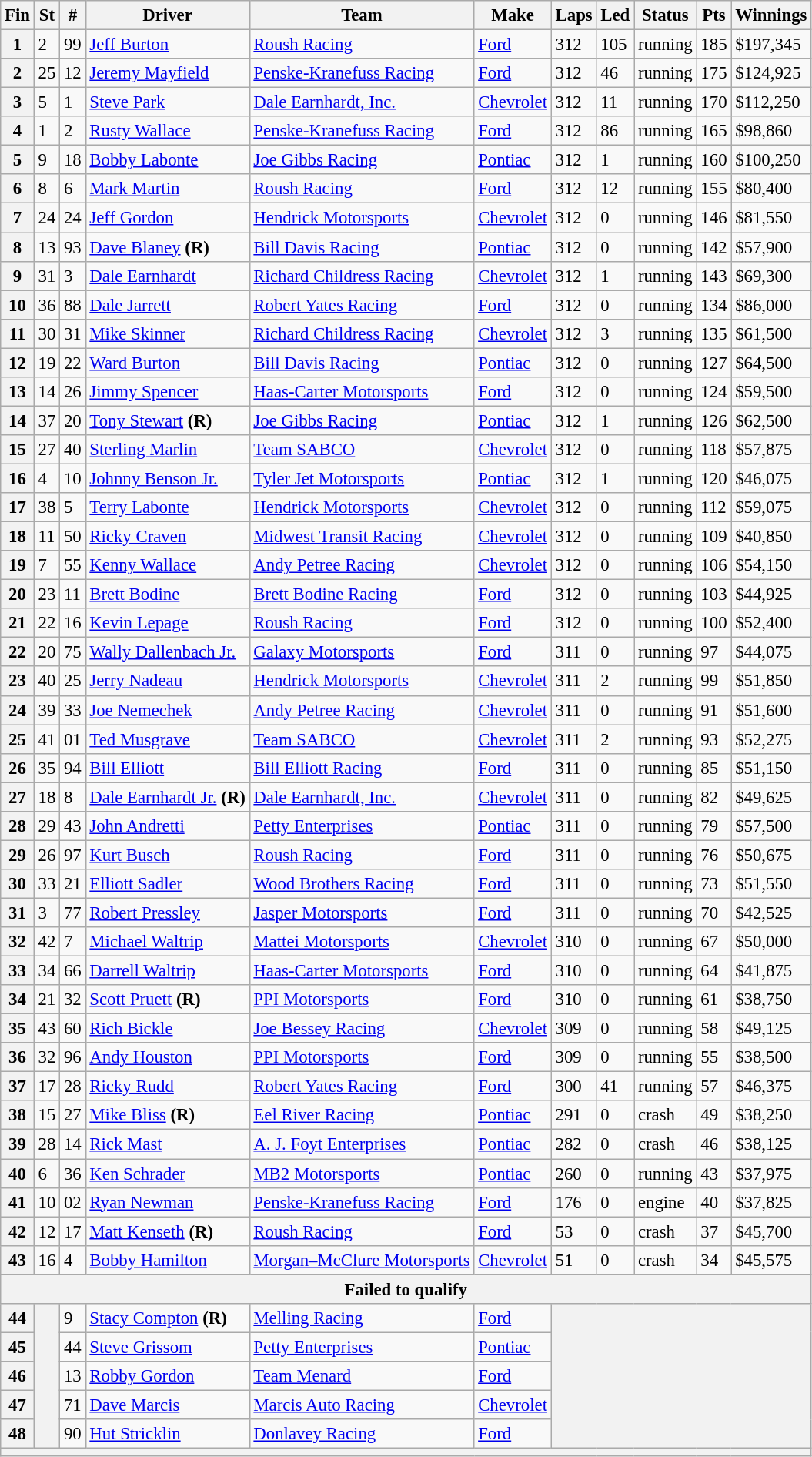<table class="wikitable" style="font-size:95%">
<tr>
<th>Fin</th>
<th>St</th>
<th>#</th>
<th>Driver</th>
<th>Team</th>
<th>Make</th>
<th>Laps</th>
<th>Led</th>
<th>Status</th>
<th>Pts</th>
<th>Winnings</th>
</tr>
<tr>
<th>1</th>
<td>2</td>
<td>99</td>
<td><a href='#'>Jeff Burton</a></td>
<td><a href='#'>Roush Racing</a></td>
<td><a href='#'>Ford</a></td>
<td>312</td>
<td>105</td>
<td>running</td>
<td>185</td>
<td>$197,345</td>
</tr>
<tr>
<th>2</th>
<td>25</td>
<td>12</td>
<td><a href='#'>Jeremy Mayfield</a></td>
<td><a href='#'>Penske-Kranefuss Racing</a></td>
<td><a href='#'>Ford</a></td>
<td>312</td>
<td>46</td>
<td>running</td>
<td>175</td>
<td>$124,925</td>
</tr>
<tr>
<th>3</th>
<td>5</td>
<td>1</td>
<td><a href='#'>Steve Park</a></td>
<td><a href='#'>Dale Earnhardt, Inc.</a></td>
<td><a href='#'>Chevrolet</a></td>
<td>312</td>
<td>11</td>
<td>running</td>
<td>170</td>
<td>$112,250</td>
</tr>
<tr>
<th>4</th>
<td>1</td>
<td>2</td>
<td><a href='#'>Rusty Wallace</a></td>
<td><a href='#'>Penske-Kranefuss Racing</a></td>
<td><a href='#'>Ford</a></td>
<td>312</td>
<td>86</td>
<td>running</td>
<td>165</td>
<td>$98,860</td>
</tr>
<tr>
<th>5</th>
<td>9</td>
<td>18</td>
<td><a href='#'>Bobby Labonte</a></td>
<td><a href='#'>Joe Gibbs Racing</a></td>
<td><a href='#'>Pontiac</a></td>
<td>312</td>
<td>1</td>
<td>running</td>
<td>160</td>
<td>$100,250</td>
</tr>
<tr>
<th>6</th>
<td>8</td>
<td>6</td>
<td><a href='#'>Mark Martin</a></td>
<td><a href='#'>Roush Racing</a></td>
<td><a href='#'>Ford</a></td>
<td>312</td>
<td>12</td>
<td>running</td>
<td>155</td>
<td>$80,400</td>
</tr>
<tr>
<th>7</th>
<td>24</td>
<td>24</td>
<td><a href='#'>Jeff Gordon</a></td>
<td><a href='#'>Hendrick Motorsports</a></td>
<td><a href='#'>Chevrolet</a></td>
<td>312</td>
<td>0</td>
<td>running</td>
<td>146</td>
<td>$81,550</td>
</tr>
<tr>
<th>8</th>
<td>13</td>
<td>93</td>
<td><a href='#'>Dave Blaney</a> <strong>(R)</strong></td>
<td><a href='#'>Bill Davis Racing</a></td>
<td><a href='#'>Pontiac</a></td>
<td>312</td>
<td>0</td>
<td>running</td>
<td>142</td>
<td>$57,900</td>
</tr>
<tr>
<th>9</th>
<td>31</td>
<td>3</td>
<td><a href='#'>Dale Earnhardt</a></td>
<td><a href='#'>Richard Childress Racing</a></td>
<td><a href='#'>Chevrolet</a></td>
<td>312</td>
<td>1</td>
<td>running</td>
<td>143</td>
<td>$69,300</td>
</tr>
<tr>
<th>10</th>
<td>36</td>
<td>88</td>
<td><a href='#'>Dale Jarrett</a></td>
<td><a href='#'>Robert Yates Racing</a></td>
<td><a href='#'>Ford</a></td>
<td>312</td>
<td>0</td>
<td>running</td>
<td>134</td>
<td>$86,000</td>
</tr>
<tr>
<th>11</th>
<td>30</td>
<td>31</td>
<td><a href='#'>Mike Skinner</a></td>
<td><a href='#'>Richard Childress Racing</a></td>
<td><a href='#'>Chevrolet</a></td>
<td>312</td>
<td>3</td>
<td>running</td>
<td>135</td>
<td>$61,500</td>
</tr>
<tr>
<th>12</th>
<td>19</td>
<td>22</td>
<td><a href='#'>Ward Burton</a></td>
<td><a href='#'>Bill Davis Racing</a></td>
<td><a href='#'>Pontiac</a></td>
<td>312</td>
<td>0</td>
<td>running</td>
<td>127</td>
<td>$64,500</td>
</tr>
<tr>
<th>13</th>
<td>14</td>
<td>26</td>
<td><a href='#'>Jimmy Spencer</a></td>
<td><a href='#'>Haas-Carter Motorsports</a></td>
<td><a href='#'>Ford</a></td>
<td>312</td>
<td>0</td>
<td>running</td>
<td>124</td>
<td>$59,500</td>
</tr>
<tr>
<th>14</th>
<td>37</td>
<td>20</td>
<td><a href='#'>Tony Stewart</a> <strong>(R)</strong></td>
<td><a href='#'>Joe Gibbs Racing</a></td>
<td><a href='#'>Pontiac</a></td>
<td>312</td>
<td>1</td>
<td>running</td>
<td>126</td>
<td>$62,500</td>
</tr>
<tr>
<th>15</th>
<td>27</td>
<td>40</td>
<td><a href='#'>Sterling Marlin</a></td>
<td><a href='#'>Team SABCO</a></td>
<td><a href='#'>Chevrolet</a></td>
<td>312</td>
<td>0</td>
<td>running</td>
<td>118</td>
<td>$57,875</td>
</tr>
<tr>
<th>16</th>
<td>4</td>
<td>10</td>
<td><a href='#'>Johnny Benson Jr.</a></td>
<td><a href='#'>Tyler Jet Motorsports</a></td>
<td><a href='#'>Pontiac</a></td>
<td>312</td>
<td>1</td>
<td>running</td>
<td>120</td>
<td>$46,075</td>
</tr>
<tr>
<th>17</th>
<td>38</td>
<td>5</td>
<td><a href='#'>Terry Labonte</a></td>
<td><a href='#'>Hendrick Motorsports</a></td>
<td><a href='#'>Chevrolet</a></td>
<td>312</td>
<td>0</td>
<td>running</td>
<td>112</td>
<td>$59,075</td>
</tr>
<tr>
<th>18</th>
<td>11</td>
<td>50</td>
<td><a href='#'>Ricky Craven</a></td>
<td><a href='#'>Midwest Transit Racing</a></td>
<td><a href='#'>Chevrolet</a></td>
<td>312</td>
<td>0</td>
<td>running</td>
<td>109</td>
<td>$40,850</td>
</tr>
<tr>
<th>19</th>
<td>7</td>
<td>55</td>
<td><a href='#'>Kenny Wallace</a></td>
<td><a href='#'>Andy Petree Racing</a></td>
<td><a href='#'>Chevrolet</a></td>
<td>312</td>
<td>0</td>
<td>running</td>
<td>106</td>
<td>$54,150</td>
</tr>
<tr>
<th>20</th>
<td>23</td>
<td>11</td>
<td><a href='#'>Brett Bodine</a></td>
<td><a href='#'>Brett Bodine Racing</a></td>
<td><a href='#'>Ford</a></td>
<td>312</td>
<td>0</td>
<td>running</td>
<td>103</td>
<td>$44,925</td>
</tr>
<tr>
<th>21</th>
<td>22</td>
<td>16</td>
<td><a href='#'>Kevin Lepage</a></td>
<td><a href='#'>Roush Racing</a></td>
<td><a href='#'>Ford</a></td>
<td>312</td>
<td>0</td>
<td>running</td>
<td>100</td>
<td>$52,400</td>
</tr>
<tr>
<th>22</th>
<td>20</td>
<td>75</td>
<td><a href='#'>Wally Dallenbach Jr.</a></td>
<td><a href='#'>Galaxy Motorsports</a></td>
<td><a href='#'>Ford</a></td>
<td>311</td>
<td>0</td>
<td>running</td>
<td>97</td>
<td>$44,075</td>
</tr>
<tr>
<th>23</th>
<td>40</td>
<td>25</td>
<td><a href='#'>Jerry Nadeau</a></td>
<td><a href='#'>Hendrick Motorsports</a></td>
<td><a href='#'>Chevrolet</a></td>
<td>311</td>
<td>2</td>
<td>running</td>
<td>99</td>
<td>$51,850</td>
</tr>
<tr>
<th>24</th>
<td>39</td>
<td>33</td>
<td><a href='#'>Joe Nemechek</a></td>
<td><a href='#'>Andy Petree Racing</a></td>
<td><a href='#'>Chevrolet</a></td>
<td>311</td>
<td>0</td>
<td>running</td>
<td>91</td>
<td>$51,600</td>
</tr>
<tr>
<th>25</th>
<td>41</td>
<td>01</td>
<td><a href='#'>Ted Musgrave</a></td>
<td><a href='#'>Team SABCO</a></td>
<td><a href='#'>Chevrolet</a></td>
<td>311</td>
<td>2</td>
<td>running</td>
<td>93</td>
<td>$52,275</td>
</tr>
<tr>
<th>26</th>
<td>35</td>
<td>94</td>
<td><a href='#'>Bill Elliott</a></td>
<td><a href='#'>Bill Elliott Racing</a></td>
<td><a href='#'>Ford</a></td>
<td>311</td>
<td>0</td>
<td>running</td>
<td>85</td>
<td>$51,150</td>
</tr>
<tr>
<th>27</th>
<td>18</td>
<td>8</td>
<td><a href='#'>Dale Earnhardt Jr.</a> <strong>(R)</strong></td>
<td><a href='#'>Dale Earnhardt, Inc.</a></td>
<td><a href='#'>Chevrolet</a></td>
<td>311</td>
<td>0</td>
<td>running</td>
<td>82</td>
<td>$49,625</td>
</tr>
<tr>
<th>28</th>
<td>29</td>
<td>43</td>
<td><a href='#'>John Andretti</a></td>
<td><a href='#'>Petty Enterprises</a></td>
<td><a href='#'>Pontiac</a></td>
<td>311</td>
<td>0</td>
<td>running</td>
<td>79</td>
<td>$57,500</td>
</tr>
<tr>
<th>29</th>
<td>26</td>
<td>97</td>
<td><a href='#'>Kurt Busch</a></td>
<td><a href='#'>Roush Racing</a></td>
<td><a href='#'>Ford</a></td>
<td>311</td>
<td>0</td>
<td>running</td>
<td>76</td>
<td>$50,675</td>
</tr>
<tr>
<th>30</th>
<td>33</td>
<td>21</td>
<td><a href='#'>Elliott Sadler</a></td>
<td><a href='#'>Wood Brothers Racing</a></td>
<td><a href='#'>Ford</a></td>
<td>311</td>
<td>0</td>
<td>running</td>
<td>73</td>
<td>$51,550</td>
</tr>
<tr>
<th>31</th>
<td>3</td>
<td>77</td>
<td><a href='#'>Robert Pressley</a></td>
<td><a href='#'>Jasper Motorsports</a></td>
<td><a href='#'>Ford</a></td>
<td>311</td>
<td>0</td>
<td>running</td>
<td>70</td>
<td>$42,525</td>
</tr>
<tr>
<th>32</th>
<td>42</td>
<td>7</td>
<td><a href='#'>Michael Waltrip</a></td>
<td><a href='#'>Mattei Motorsports</a></td>
<td><a href='#'>Chevrolet</a></td>
<td>310</td>
<td>0</td>
<td>running</td>
<td>67</td>
<td>$50,000</td>
</tr>
<tr>
<th>33</th>
<td>34</td>
<td>66</td>
<td><a href='#'>Darrell Waltrip</a></td>
<td><a href='#'>Haas-Carter Motorsports</a></td>
<td><a href='#'>Ford</a></td>
<td>310</td>
<td>0</td>
<td>running</td>
<td>64</td>
<td>$41,875</td>
</tr>
<tr>
<th>34</th>
<td>21</td>
<td>32</td>
<td><a href='#'>Scott Pruett</a> <strong>(R)</strong></td>
<td><a href='#'>PPI Motorsports</a></td>
<td><a href='#'>Ford</a></td>
<td>310</td>
<td>0</td>
<td>running</td>
<td>61</td>
<td>$38,750</td>
</tr>
<tr>
<th>35</th>
<td>43</td>
<td>60</td>
<td><a href='#'>Rich Bickle</a></td>
<td><a href='#'>Joe Bessey Racing</a></td>
<td><a href='#'>Chevrolet</a></td>
<td>309</td>
<td>0</td>
<td>running</td>
<td>58</td>
<td>$49,125</td>
</tr>
<tr>
<th>36</th>
<td>32</td>
<td>96</td>
<td><a href='#'>Andy Houston</a></td>
<td><a href='#'>PPI Motorsports</a></td>
<td><a href='#'>Ford</a></td>
<td>309</td>
<td>0</td>
<td>running</td>
<td>55</td>
<td>$38,500</td>
</tr>
<tr>
<th>37</th>
<td>17</td>
<td>28</td>
<td><a href='#'>Ricky Rudd</a></td>
<td><a href='#'>Robert Yates Racing</a></td>
<td><a href='#'>Ford</a></td>
<td>300</td>
<td>41</td>
<td>running</td>
<td>57</td>
<td>$46,375</td>
</tr>
<tr>
<th>38</th>
<td>15</td>
<td>27</td>
<td><a href='#'>Mike Bliss</a> <strong>(R)</strong></td>
<td><a href='#'>Eel River Racing</a></td>
<td><a href='#'>Pontiac</a></td>
<td>291</td>
<td>0</td>
<td>crash</td>
<td>49</td>
<td>$38,250</td>
</tr>
<tr>
<th>39</th>
<td>28</td>
<td>14</td>
<td><a href='#'>Rick Mast</a></td>
<td><a href='#'>A. J. Foyt Enterprises</a></td>
<td><a href='#'>Pontiac</a></td>
<td>282</td>
<td>0</td>
<td>crash</td>
<td>46</td>
<td>$38,125</td>
</tr>
<tr>
<th>40</th>
<td>6</td>
<td>36</td>
<td><a href='#'>Ken Schrader</a></td>
<td><a href='#'>MB2 Motorsports</a></td>
<td><a href='#'>Pontiac</a></td>
<td>260</td>
<td>0</td>
<td>running</td>
<td>43</td>
<td>$37,975</td>
</tr>
<tr>
<th>41</th>
<td>10</td>
<td>02</td>
<td><a href='#'>Ryan Newman</a></td>
<td><a href='#'>Penske-Kranefuss Racing</a></td>
<td><a href='#'>Ford</a></td>
<td>176</td>
<td>0</td>
<td>engine</td>
<td>40</td>
<td>$37,825</td>
</tr>
<tr>
<th>42</th>
<td>12</td>
<td>17</td>
<td><a href='#'>Matt Kenseth</a> <strong>(R)</strong></td>
<td><a href='#'>Roush Racing</a></td>
<td><a href='#'>Ford</a></td>
<td>53</td>
<td>0</td>
<td>crash</td>
<td>37</td>
<td>$45,700</td>
</tr>
<tr>
<th>43</th>
<td>16</td>
<td>4</td>
<td><a href='#'>Bobby Hamilton</a></td>
<td><a href='#'>Morgan–McClure Motorsports</a></td>
<td><a href='#'>Chevrolet</a></td>
<td>51</td>
<td>0</td>
<td>crash</td>
<td>34</td>
<td>$45,575</td>
</tr>
<tr>
<th colspan="11">Failed to qualify</th>
</tr>
<tr>
<th>44</th>
<th rowspan="5"></th>
<td>9</td>
<td><a href='#'>Stacy Compton</a> <strong>(R)</strong></td>
<td><a href='#'>Melling Racing</a></td>
<td><a href='#'>Ford</a></td>
<th colspan="5" rowspan="5"></th>
</tr>
<tr>
<th>45</th>
<td>44</td>
<td><a href='#'>Steve Grissom</a></td>
<td><a href='#'>Petty Enterprises</a></td>
<td><a href='#'>Pontiac</a></td>
</tr>
<tr>
<th>46</th>
<td>13</td>
<td><a href='#'>Robby Gordon</a></td>
<td><a href='#'>Team Menard</a></td>
<td><a href='#'>Ford</a></td>
</tr>
<tr>
<th>47</th>
<td>71</td>
<td><a href='#'>Dave Marcis</a></td>
<td><a href='#'>Marcis Auto Racing</a></td>
<td><a href='#'>Chevrolet</a></td>
</tr>
<tr>
<th>48</th>
<td>90</td>
<td><a href='#'>Hut Stricklin</a></td>
<td><a href='#'>Donlavey Racing</a></td>
<td><a href='#'>Ford</a></td>
</tr>
<tr>
<th colspan="11"></th>
</tr>
</table>
